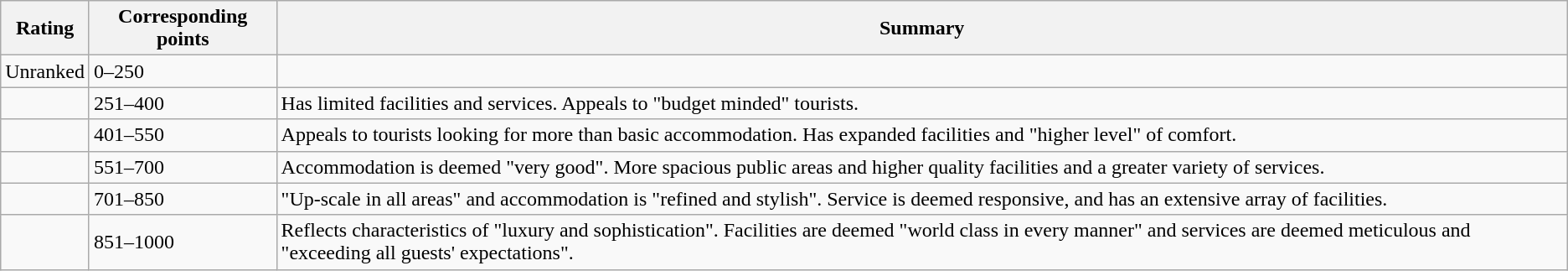<table class="wikitable">
<tr>
<th>Rating</th>
<th>Corresponding points</th>
<th>Summary</th>
</tr>
<tr>
<td>Unranked</td>
<td>0–250</td>
<td></td>
</tr>
<tr>
<td></td>
<td>251–400</td>
<td>Has limited facilities and services. Appeals to "budget minded" tourists.</td>
</tr>
<tr>
<td></td>
<td>401–550</td>
<td>Appeals to tourists looking for more than basic accommodation. Has expanded facilities and "higher level" of comfort.</td>
</tr>
<tr>
<td></td>
<td>551–700</td>
<td>Accommodation is deemed "very good". More spacious public areas and higher quality facilities and a greater variety of services.</td>
</tr>
<tr>
<td></td>
<td>701–850</td>
<td>"Up-scale in all areas" and accommodation is "refined and stylish". Service is deemed responsive, and has an extensive array of facilities.</td>
</tr>
<tr>
<td></td>
<td>851–1000</td>
<td>Reflects characteristics of "luxury and sophistication". Facilities are deemed "world class in every manner" and services are deemed meticulous and "exceeding all guests' expectations".</td>
</tr>
</table>
